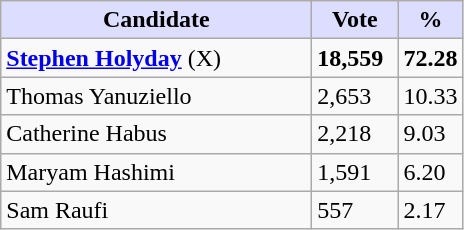<table class="wikitable">
<tr>
<th style="background:#ddf; width:200px;">Candidate</th>
<th style="background:#ddf; width:50px;">Vote</th>
<th style="background:#ddf; width:30px;">%</th>
</tr>
<tr>
<td><strong><a href='#'>Stephen Holyday</a></strong> (X)</td>
<td><strong>18,559</strong></td>
<td><strong>72.28</strong></td>
</tr>
<tr>
<td>Thomas Yanuziello</td>
<td>2,653</td>
<td>10.33</td>
</tr>
<tr>
<td>Catherine Habus</td>
<td>2,218</td>
<td>9.03</td>
</tr>
<tr>
<td>Maryam Hashimi</td>
<td>1,591</td>
<td>6.20</td>
</tr>
<tr>
<td>Sam Raufi</td>
<td>557</td>
<td>2.17</td>
</tr>
</table>
